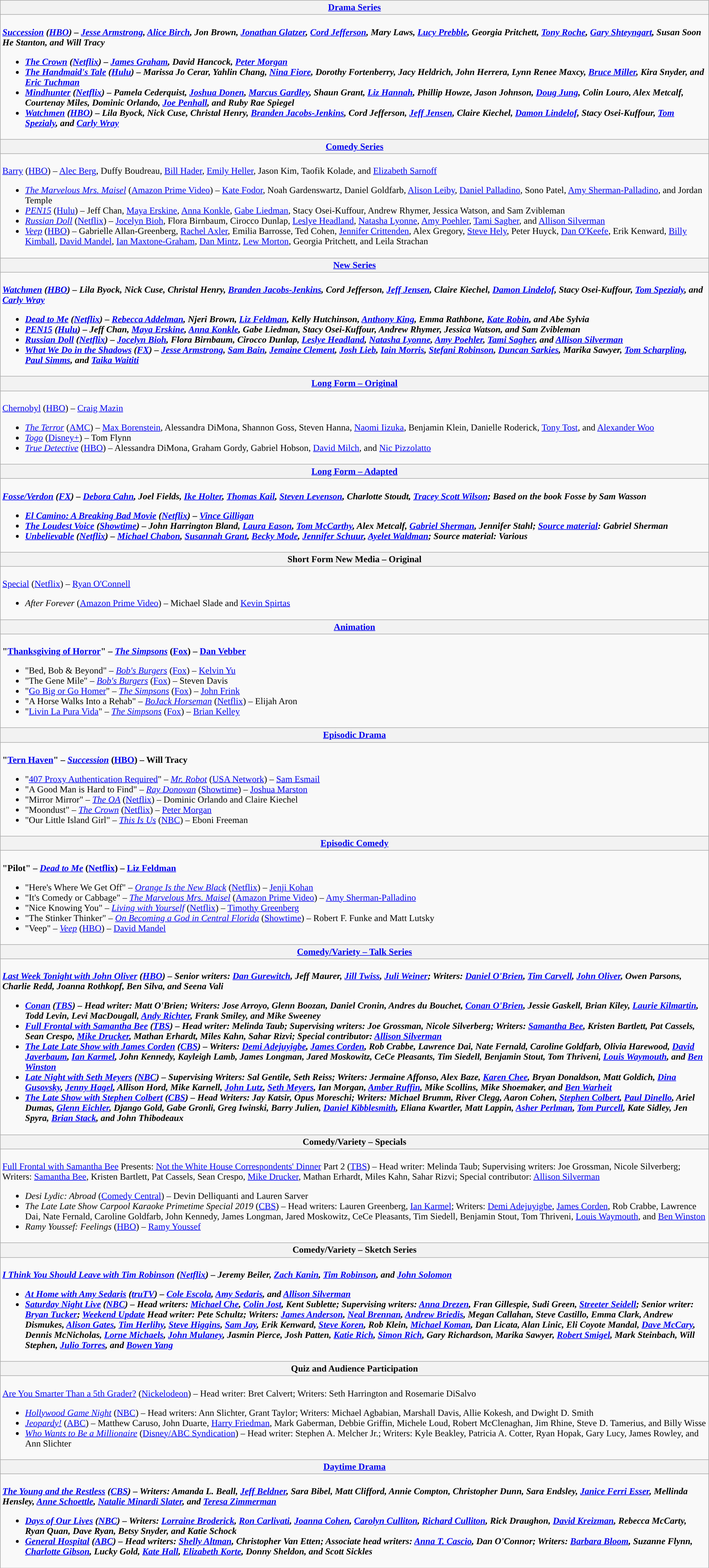<table class=wikitable style="width="100%">
<tr>
<th colspan="2" style="background:"><a href='#'>Drama Series</a></th>
</tr>
<tr>
<td colspan="2" style="vertical-align:top;"><br><strong><em><a href='#'>Succession</a><em> (<a href='#'>HBO</a>) – <a href='#'>Jesse Armstrong</a>, <a href='#'>Alice Birch</a>, Jon Brown, <a href='#'>Jonathan Glatzer</a>, <a href='#'>Cord Jefferson</a>, Mary Laws, <a href='#'>Lucy Prebble</a>, Georgia Pritchett, <a href='#'>Tony Roche</a>, <a href='#'>Gary Shteyngart</a>, Susan Soon He Stanton, and Will Tracy<strong><ul><li></em><a href='#'>The Crown</a><em> (<a href='#'>Netflix</a>) – <a href='#'>James Graham</a>, David Hancock, <a href='#'>Peter Morgan</a></li><li></em><a href='#'>The Handmaid's Tale</a><em> (<a href='#'>Hulu</a>) – Marissa Jo Cerar, Yahlin Chang, <a href='#'>Nina Fiore</a>, Dorothy Fortenberry, Jacy Heldrich, John Herrera, Lynn Renee Maxcy, <a href='#'>Bruce Miller</a>, Kira Snyder, and <a href='#'>Eric Tuchman</a></li><li></em><a href='#'>Mindhunter</a><em> (<a href='#'>Netflix</a>) – Pamela Cederquist, <a href='#'>Joshua Donen</a>, <a href='#'>Marcus Gardley</a>, Shaun Grant, <a href='#'>Liz Hannah</a>, Phillip Howze, Jason Johnson, <a href='#'>Doug Jung</a>, Colin Louro, Alex Metcalf, Courtenay Miles, Dominic Orlando, <a href='#'>Joe Penhall</a>, and Ruby Rae Spiegel</li><li></em><a href='#'>Watchmen</a><em> (<a href='#'>HBO</a>) – Lila Byock, Nick Cuse, Christal Henry, <a href='#'>Branden Jacobs-Jenkins</a>, Cord Jefferson, <a href='#'>Jeff Jensen</a>, Claire Kiechel, <a href='#'>Damon Lindelof</a>, Stacy Osei-Kuffour, <a href='#'>Tom Spezialy</a>, and <a href='#'>Carly Wray</a></li></ul></td>
</tr>
<tr>
<th colspan="2" style="background:"><a href='#'>Comedy Series</a></th>
</tr>
<tr>
<td colspan="2" style="vertical-align:top;"><br></em></strong><a href='#'>Barry</a></em> (<a href='#'>HBO</a>) – <a href='#'>Alec Berg</a>, Duffy Boudreau, <a href='#'>Bill Hader</a>, <a href='#'>Emily Heller</a>, Jason Kim, Taofik Kolade, and <a href='#'>Elizabeth Sarnoff</a></strong><ul><li><em><a href='#'>The Marvelous Mrs. Maisel</a></em> (<a href='#'>Amazon Prime Video</a>) – <a href='#'>Kate Fodor</a>, Noah Gardenswartz, Daniel Goldfarb, <a href='#'>Alison Leiby</a>, <a href='#'>Daniel Palladino</a>, Sono Patel, <a href='#'>Amy Sherman-Palladino</a>, and Jordan Temple</li><li><em><a href='#'>PEN15</a></em> (<a href='#'>Hulu</a>) – Jeff Chan, <a href='#'>Maya Erskine</a>, <a href='#'>Anna Konkle</a>, <a href='#'>Gabe Liedman</a>, Stacy Osei-Kuffour, Andrew Rhymer, Jessica Watson, and Sam Zvibleman</li><li><em><a href='#'>Russian Doll</a></em> (<a href='#'>Netflix</a>) – <a href='#'>Jocelyn Bioh</a>, Flora Birnbaum, Cirocco Dunlap, <a href='#'>Leslye Headland</a>, <a href='#'>Natasha Lyonne</a>, <a href='#'>Amy Poehler</a>, <a href='#'>Tami Sagher</a>, and <a href='#'>Allison Silverman</a></li><li><em><a href='#'>Veep</a></em> (<a href='#'>HBO</a>) – Gabrielle Allan-Greenberg, <a href='#'>Rachel Axler</a>, Emilia Barrosse, Ted Cohen, <a href='#'>Jennifer Crittenden</a>, Alex Gregory, <a href='#'>Steve Hely</a>, Peter Huyck, <a href='#'>Dan O'Keefe</a>, Erik Kenward, <a href='#'>Billy Kimball</a>, <a href='#'>David Mandel</a>, <a href='#'>Ian Maxtone-Graham</a>, <a href='#'>Dan Mintz</a>, <a href='#'>Lew Morton</a>, Georgia Pritchett, and Leila Strachan</li></ul></td>
</tr>
<tr>
<th colspan="2" style="background:"><a href='#'>New Series</a></th>
</tr>
<tr>
<td colspan="2" style="vertical-align:top;"><br><strong><em><a href='#'>Watchmen</a><em> (<a href='#'>HBO</a>) – Lila Byock, Nick Cuse, Christal Henry, <a href='#'>Branden Jacobs-Jenkins</a>, Cord Jefferson, <a href='#'>Jeff Jensen</a>, Claire Kiechel, <a href='#'>Damon Lindelof</a>, Stacy Osei-Kuffour, <a href='#'>Tom Spezialy</a>, and <a href='#'>Carly Wray</a><strong><ul><li></em><a href='#'>Dead to Me</a><em> (<a href='#'>Netflix</a>) – <a href='#'>Rebecca Addelman</a>, Njeri Brown, <a href='#'>Liz Feldman</a>, Kelly Hutchinson, <a href='#'>Anthony King</a>, Emma Rathbone, <a href='#'>Kate Robin</a>, and Abe Sylvia</li><li></em><a href='#'>PEN15</a><em> (<a href='#'>Hulu</a>) – Jeff Chan, <a href='#'>Maya Erskine</a>, <a href='#'>Anna Konkle</a>, Gabe Liedman, Stacy Osei-Kuffour, Andrew Rhymer, Jessica Watson, and Sam Zvibleman</li><li></em><a href='#'>Russian Doll</a><em> (<a href='#'>Netflix</a>) – <a href='#'>Jocelyn Bioh</a>, Flora Birnbaum, Cirocco Dunlap, <a href='#'>Leslye Headland</a>, <a href='#'>Natasha Lyonne</a>, <a href='#'>Amy Poehler</a>, <a href='#'>Tami Sagher</a>, and <a href='#'>Allison Silverman</a></li><li></em><a href='#'>What We Do in the Shadows</a><em> (<a href='#'>FX</a>) – <a href='#'>Jesse Armstrong</a>, <a href='#'>Sam Bain</a>, <a href='#'>Jemaine Clement</a>, <a href='#'>Josh Lieb</a>, <a href='#'>Iain Morris</a>, <a href='#'>Stefani Robinson</a>, <a href='#'>Duncan Sarkies</a>, Marika Sawyer, <a href='#'>Tom Scharpling</a>, <a href='#'>Paul Simms</a>, and <a href='#'>Taika Waititi</a></li></ul></td>
</tr>
<tr>
<th colspan="2" style="background:"><a href='#'>Long Form – Original</a></th>
</tr>
<tr>
<td colspan="2" style="vertical-align:top;"><br></em></strong><a href='#'>Chernobyl</a></em> (<a href='#'>HBO</a>) – <a href='#'>Craig Mazin</a></strong><ul><li><em><a href='#'>The Terror</a></em> (<a href='#'>AMC</a>) – <a href='#'>Max Borenstein</a>, Alessandra DiMona, Shannon Goss, Steven Hanna, <a href='#'>Naomi Iizuka</a>, Benjamin Klein, Danielle Roderick, <a href='#'>Tony Tost</a>, and <a href='#'>Alexander Woo</a></li><li><em><a href='#'>Togo</a></em> (<a href='#'>Disney+</a>) – Tom Flynn</li><li><em><a href='#'>True Detective</a></em> (<a href='#'>HBO</a>) – Alessandra DiMona, Graham Gordy, Gabriel Hobson, <a href='#'>David Milch</a>, and <a href='#'>Nic Pizzolatto</a></li></ul></td>
</tr>
<tr>
<th colspan="2" style="background:"><a href='#'>Long Form – Adapted</a></th>
</tr>
<tr>
<td colspan="2" style="vertical-align:top;"><br><strong><em><a href='#'>Fosse/Verdon</a><em> (<a href='#'>FX</a>) – <a href='#'>Debora Cahn</a>, Joel Fields, <a href='#'>Ike Holter</a>, <a href='#'>Thomas Kail</a>, <a href='#'>Steven Levenson</a>, Charlotte Stoudt, <a href='#'>Tracey Scott Wilson</a>; Based on the book </em>Fosse<em> by Sam Wasson<strong><ul><li></em><a href='#'>El Camino: A Breaking Bad Movie</a><em> (<a href='#'>Netflix</a>) – <a href='#'>Vince Gilligan</a></li><li></em><a href='#'>The Loudest Voice</a><em> (<a href='#'>Showtime</a>) – John Harrington Bland, <a href='#'>Laura Eason</a>, <a href='#'>Tom McCarthy</a>, Alex Metcalf, <a href='#'>Gabriel Sherman</a>, Jennifer Stahl; <a href='#'>Source material</a>: Gabriel Sherman</li><li></em><a href='#'>Unbelievable</a><em> (<a href='#'>Netflix</a>) – <a href='#'>Michael Chabon</a>, <a href='#'>Susannah Grant</a>, <a href='#'>Becky Mode</a>, <a href='#'>Jennifer Schuur</a>, <a href='#'>Ayelet Waldman</a>; Source material: Various</li></ul></td>
</tr>
<tr>
<th colspan="2" style="background:">Short Form New Media – Original</th>
</tr>
<tr>
<td colspan="2" style="vertical-align:top;"><br></em></strong><a href='#'>Special</a></em> (<a href='#'>Netflix</a>) – <a href='#'>Ryan O'Connell</a></strong><ul><li><em>After Forever</em> (<a href='#'>Amazon Prime Video</a>) – Michael Slade and <a href='#'>Kevin Spirtas</a></li></ul></td>
</tr>
<tr>
<th colspan="2" style="background:"><a href='#'>Animation</a></th>
</tr>
<tr>
<td colspan="2" style="vertical-align:top;"><br><strong>"<a href='#'>Thanksgiving of Horror</a>" – <em><a href='#'>The Simpsons</a></em> (<a href='#'>Fox</a>) – <a href='#'>Dan Vebber</a></strong><ul><li>"Bed, Bob & Beyond" – <em><a href='#'>Bob's Burgers</a></em> (<a href='#'>Fox</a>) – <a href='#'>Kelvin Yu</a></li><li>"The Gene Mile" – <em><a href='#'>Bob's Burgers</a></em> (<a href='#'>Fox</a>) – Steven Davis</li><li>"<a href='#'>Go Big or Go Homer</a>" – <em><a href='#'>The Simpsons</a></em> (<a href='#'>Fox</a>) – <a href='#'>John Frink</a></li><li>"A Horse Walks Into a Rehab" – <em><a href='#'>BoJack Horseman</a></em> (<a href='#'>Netflix</a>) – Elijah Aron</li><li>"<a href='#'>Livin La Pura Vida</a>" – <em><a href='#'>The Simpsons</a></em> (<a href='#'>Fox</a>) – <a href='#'>Brian Kelley</a></li></ul></td>
</tr>
<tr>
<th colspan="2" style="background:"><a href='#'>Episodic Drama</a></th>
</tr>
<tr>
<td colspan="2" style="vertical-align:top;"><br><strong>"<a href='#'>Tern Haven</a>" – <em><a href='#'>Succession</a></em> (<a href='#'>HBO</a>) – Will Tracy</strong><ul><li>"<a href='#'>407 Proxy Authentication Required</a>" – <em><a href='#'>Mr. Robot</a></em> (<a href='#'>USA Network</a>) – <a href='#'>Sam Esmail</a></li><li>"A Good Man is Hard to Find" – <em><a href='#'>Ray Donovan</a></em> (<a href='#'>Showtime</a>) – <a href='#'>Joshua Marston</a></li><li>"Mirror Mirror" – <em><a href='#'>The OA</a></em> (<a href='#'>Netflix</a>) – Dominic Orlando and Claire Kiechel</li><li>"Moondust" – <em><a href='#'>The Crown</a></em> (<a href='#'>Netflix</a>) – <a href='#'>Peter Morgan</a></li><li>"Our Little Island Girl" – <em><a href='#'>This Is Us</a></em> (<a href='#'>NBC</a>) – Eboni Freeman</li></ul></td>
</tr>
<tr>
<th colspan="2" style="background:"><a href='#'>Episodic Comedy</a></th>
</tr>
<tr>
<td colspan="2" style="vertical-align:top;"><br><strong>"Pilot" – <em><a href='#'>Dead to Me</a></em> (<a href='#'>Netflix</a>) – <a href='#'>Liz Feldman</a></strong><ul><li>"Here's Where We Get Off" – <em><a href='#'>Orange Is the New Black</a></em> (<a href='#'>Netflix</a>) – <a href='#'>Jenji Kohan</a></li><li>"It's Comedy or Cabbage" – <em><a href='#'>The Marvelous Mrs. Maisel</a></em> (<a href='#'>Amazon Prime Video</a>) – <a href='#'>Amy Sherman-Palladino</a></li><li>"Nice Knowing You" – <em><a href='#'>Living with Yourself</a></em> (<a href='#'>Netflix</a>) – <a href='#'>Timothy Greenberg</a></li><li>"The Stinker Thinker" – <em><a href='#'>On Becoming a God in Central Florida</a></em> (<a href='#'>Showtime</a>) – Robert F. Funke and Matt Lutsky</li><li>"Veep" – <em><a href='#'>Veep</a></em> (<a href='#'>HBO</a>) – <a href='#'>David Mandel</a></li></ul></td>
</tr>
<tr>
<th colspan="2" style="background:"><a href='#'>Comedy/Variety – Talk Series</a></th>
</tr>
<tr>
<td colspan="2" style="vertical-align:top;"><br><strong><em><a href='#'>Last Week Tonight with John Oliver</a><em> (<a href='#'>HBO</a>) – Senior writers: <a href='#'>Dan Gurewitch</a>, Jeff Maurer, <a href='#'>Jill Twiss</a>, <a href='#'>Juli Weiner</a>; Writers: <a href='#'>Daniel O'Brien</a>, <a href='#'>Tim Carvell</a>, <a href='#'>John Oliver</a>, Owen Parsons, Charlie Redd, Joanna Rothkopf, Ben Silva, and Seena Vali<strong><ul><li></em><a href='#'>Conan</a><em> (<a href='#'>TBS</a>) – Head writer: Matt O'Brien; Writers: Jose Arroyo, Glenn Boozan, Daniel Cronin, Andres du Bouchet, <a href='#'>Conan O'Brien</a>, Jessie Gaskell, Brian Kiley, <a href='#'>Laurie Kilmartin</a>, Todd Levin, Levi MacDougall, <a href='#'>Andy Richter</a>, Frank Smiley, and Mike Sweeney</li><li></em><a href='#'>Full Frontal with Samantha Bee</a><em> (<a href='#'>TBS</a>) – Head writer: Melinda Taub; Supervising writers: Joe Grossman, Nicole Silverberg; Writers: <a href='#'>Samantha Bee</a>, Kristen Bartlett, Pat Cassels, Sean Crespo, <a href='#'>Mike Drucker</a>, Mathan Erhardt, Miles Kahn, Sahar Rizvi; Special contributor: <a href='#'>Allison Silverman</a></li><li></em><a href='#'>The Late Late Show with James Corden</a><em> (<a href='#'>CBS</a>) – Writers: <a href='#'>Demi Adejuyigbe</a>, <a href='#'>James Corden</a>, Rob Crabbe, Lawrence Dai, Nate Fernald, Caroline Goldfarb, Olivia Harewood, <a href='#'>David Javerbaum</a>, <a href='#'>Ian Karmel</a>, John Kennedy, Kayleigh Lamb, James Longman, Jared Moskowitz, CeCe Pleasants, Tim Siedell, Benjamin Stout, Tom Thriveni, <a href='#'>Louis Waymouth</a>, and <a href='#'>Ben Winston</a></li><li></em><a href='#'>Late Night with Seth Meyers</a><em> (<a href='#'>NBC</a>) – Supervising Writers: Sal Gentile, Seth Reiss; Writers: Jermaine Affonso, Alex Baze, <a href='#'>Karen Chee</a>, Bryan Donaldson, Matt Goldich, <a href='#'>Dina Gusovsky</a>, <a href='#'>Jenny Hagel</a>, Allison Hord, Mike Karnell, <a href='#'>John Lutz</a>, <a href='#'>Seth Meyers</a>, Ian Morgan, <a href='#'>Amber Ruffin</a>, Mike Scollins, Mike Shoemaker, and <a href='#'>Ben Warheit</a></li><li></em><a href='#'>The Late Show with Stephen Colbert</a><em> (<a href='#'>CBS</a>) – Head Writers: Jay Katsir, Opus Moreschi; Writers: Michael Brumm, River Clegg, Aaron Cohen, <a href='#'>Stephen Colbert</a>, <a href='#'>Paul Dinello</a>, Ariel Dumas, <a href='#'>Glenn Eichler</a>, Django Gold, Gabe Gronli, Greg Iwinski, Barry Julien, <a href='#'>Daniel Kibblesmith</a>, Eliana Kwartler, Matt Lappin, <a href='#'>Asher Perlman</a>, <a href='#'>Tom Purcell</a>, Kate Sidley, Jen Spyra, <a href='#'>Brian Stack</a>, and John Thibodeaux</li></ul></td>
</tr>
<tr>
<th colspan="2" style="background:">Comedy/Variety – Specials</th>
</tr>
<tr>
<td colspan="2" style="vertical-align:top;"><br></em></strong><a href='#'>Full Frontal with Samantha Bee</a> Presents: <a href='#'>Not the White House Correspondents' Dinner</a> Part 2</em> (<a href='#'>TBS</a>) – Head writer: Melinda Taub; Supervising writers: Joe Grossman, Nicole Silverberg; Writers: <a href='#'>Samantha Bee</a>, Kristen Bartlett, Pat Cassels, Sean Crespo, <a href='#'>Mike Drucker</a>, Mathan Erhardt, Miles Kahn, Sahar Rizvi; Special contributor: <a href='#'>Allison Silverman</a></strong><ul><li><em>Desi Lydic: Abroad</em> (<a href='#'>Comedy Central</a>) – Devin Delliquanti and Lauren Sarver</li><li><em>The Late Late Show Carpool Karaoke Primetime Special 2019</em> (<a href='#'>CBS</a>) – Head writers: Lauren Greenberg, <a href='#'>Ian Karmel</a>; Writers: <a href='#'>Demi Adejuyigbe</a>, <a href='#'>James Corden</a>, Rob Crabbe, Lawrence Dai, Nate Fernald, Caroline Goldfarb, John Kennedy, James Longman, Jared Moskowitz, CeCe Pleasants, Tim Siedell, Benjamin Stout, Tom Thriveni, <a href='#'>Louis Waymouth</a>, and <a href='#'>Ben Winston</a></li><li><em>Ramy Youssef: Feelings</em> (<a href='#'>HBO</a>) – <a href='#'>Ramy Youssef</a></li></ul></td>
</tr>
<tr>
<th colspan="2" style="background:">Comedy/Variety – Sketch Series</th>
</tr>
<tr>
<td colspan="2" style="vertical-align:top;"><br><strong><em><a href='#'>I Think You Should Leave with Tim Robinson</a><em> (<a href='#'>Netflix</a>) – Jeremy Beiler, <a href='#'>Zach Kanin</a>, <a href='#'>Tim Robinson</a>, and <a href='#'>John Solomon</a><strong><ul><li></em><a href='#'>At Home with Amy Sedaris</a><em> (<a href='#'>truTV</a>) – <a href='#'>Cole Escola</a>, <a href='#'>Amy Sedaris</a>, and <a href='#'>Allison Silverman</a></li><li></em><a href='#'>Saturday Night Live</a><em> (<a href='#'>NBC</a>) – Head writers: <a href='#'>Michael Che</a>, <a href='#'>Colin Jost</a>, Kent Sublette; Supervising writers: <a href='#'>Anna Drezen</a>, Fran Gillespie, Sudi Green, <a href='#'>Streeter Seidell</a>; Senior writer: <a href='#'>Bryan Tucker</a>; </em><a href='#'>Weekend Update</a><em> Head writer: Pete Schultz; Writers: <a href='#'>James Anderson</a>, <a href='#'>Neal Brennan</a>, <a href='#'>Andrew Briedis</a>, Megan Callahan, Steve Castillo, Emma Clark, Andrew Dismukes, <a href='#'>Alison Gates</a>, <a href='#'>Tim Herlihy</a>, <a href='#'>Steve Higgins</a>, <a href='#'>Sam Jay</a>, Erik Kenward, <a href='#'>Steve Koren</a>, Rob Klein, <a href='#'>Michael Koman</a>, Dan Licata, Alan Linic, Eli Coyote Mandal, <a href='#'>Dave McCary</a>, Dennis McNicholas, <a href='#'>Lorne Michaels</a>, <a href='#'>John Mulaney</a>, Jasmin Pierce, Josh Patten, <a href='#'>Katie Rich</a>, <a href='#'>Simon Rich</a>, Gary Richardson, Marika Sawyer, <a href='#'>Robert Smigel</a>, Mark Steinbach, Will Stephen, <a href='#'>Julio Torres</a>, and <a href='#'>Bowen Yang</a></li></ul></td>
</tr>
<tr>
<th colspan="2" style="background:">Quiz and Audience Participation</th>
</tr>
<tr>
<td colspan="2" style="vertical-align:top;"><br></em></strong><a href='#'>Are You Smarter Than a 5th Grader?</a></em> (<a href='#'>Nickelodeon</a>) – Head writer: Bret Calvert; Writers: Seth Harrington and Rosemarie DiSalvo</strong><ul><li><em><a href='#'>Hollywood Game Night</a></em> (<a href='#'>NBC</a>) – Head writers: Ann Slichter, Grant Taylor; Writers: Michael Agbabian, Marshall Davis, Allie Kokesh, and Dwight D. Smith</li><li><em><a href='#'>Jeopardy!</a></em> (<a href='#'>ABC</a>) – Matthew Caruso, John Duarte, <a href='#'>Harry Friedman</a>, Mark Gaberman, Debbie Griffin, Michele Loud, Robert McClenaghan, Jim Rhine, Steve D. Tamerius, and Billy Wisse</li><li><em><a href='#'>Who Wants to Be a Millionaire</a></em> (<a href='#'>Disney/ABC Syndication</a>) – Head writer: Stephen A. Melcher Jr.; Writers: Kyle Beakley, Patricia A. Cotter, Ryan Hopak, Gary Lucy, James Rowley, and Ann Slichter</li></ul></td>
</tr>
<tr>
<th colspan="2" style="background:"><a href='#'>Daytime Drama</a></th>
</tr>
<tr>
<td colspan="2" style="vertical-align:top;"><br><strong><em><a href='#'>The Young and the Restless</a><em> (<a href='#'>CBS</a>) – Writers: Amanda L. Beall, <a href='#'>Jeff Beldner</a>, Sara Bibel, Matt Clifford, Annie Compton, Christopher Dunn, Sara Endsley, <a href='#'>Janice Ferri Esser</a>, Mellinda Hensley, <a href='#'>Anne Schoettle</a>, <a href='#'>Natalie Minardi Slater</a>, and <a href='#'>Teresa Zimmerman</a><strong><ul><li></em><a href='#'>Days of Our Lives</a><em> (<a href='#'>NBC</a>) – Writers: <a href='#'>Lorraine Broderick</a>, <a href='#'>Ron Carlivati</a>, <a href='#'>Joanna Cohen</a>, <a href='#'>Carolyn Culliton</a>, <a href='#'>Richard Culliton</a>, Rick Draughon, <a href='#'>David Kreizman</a>, Rebecca McCarty, Ryan Quan, Dave Ryan, Betsy Snyder, and Katie Schock</li><li></em><a href='#'>General Hospital</a><em> (<a href='#'>ABC</a>) – Head writers: <a href='#'>Shelly Altman</a>, Christopher Van Etten; Associate head writers: <a href='#'>Anna T. Cascio</a>, Dan O'Connor; Writers: <a href='#'>Barbara Bloom</a>, Suzanne Flynn, <a href='#'>Charlotte Gibson</a>, Lucky Gold, <a href='#'>Kate Hall</a>, <a href='#'>Elizabeth Korte</a>, Donny Sheldon, and Scott Sickles</li></ul></td>
</tr>
</table>
